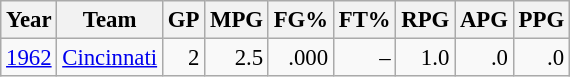<table class="wikitable sortable" style="font-size:95%; text-align:right;">
<tr>
<th>Year</th>
<th>Team</th>
<th>GP</th>
<th>MPG</th>
<th>FG%</th>
<th>FT%</th>
<th>RPG</th>
<th>APG</th>
<th>PPG</th>
</tr>
<tr>
<td style="text-align:left;"><a href='#'>1962</a></td>
<td style="text-align:left;"><a href='#'>Cincinnati</a></td>
<td>2</td>
<td>2.5</td>
<td>.000</td>
<td>–</td>
<td>1.0</td>
<td>.0</td>
<td>.0</td>
</tr>
</table>
